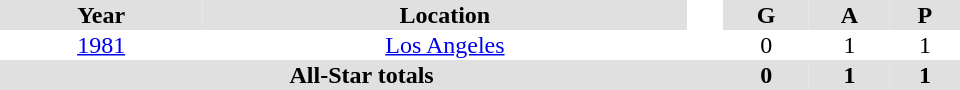<table border="0" cellpadding="1" cellspacing="0" ID="Table3" style="text-align:center; width:40em">
<tr ALIGN="center" bgcolor="#e0e0e0">
<th>Year</th>
<th>Location</th>
<th ALIGN="center" rowspan="99" bgcolor="#ffffff"> </th>
<th>G</th>
<th>A</th>
<th>P</th>
</tr>
<tr>
<td><a href='#'>1981</a></td>
<td><a href='#'>Los Angeles</a></td>
<td>0</td>
<td>1</td>
<td>1</td>
</tr>
<tr bgcolor="#e0e0e0">
<th colspan=3>All-Star totals</th>
<th>0</th>
<th>1</th>
<th>1</th>
</tr>
</table>
